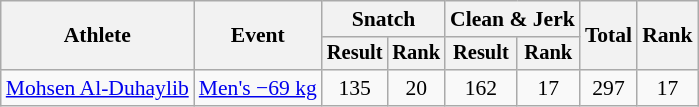<table class="wikitable" style="font-size:90%">
<tr>
<th rowspan="2">Athlete</th>
<th rowspan="2">Event</th>
<th colspan="2">Snatch</th>
<th colspan="2">Clean & Jerk</th>
<th rowspan="2">Total</th>
<th rowspan="2">Rank</th>
</tr>
<tr style="font-size:95%">
<th>Result</th>
<th>Rank</th>
<th>Result</th>
<th>Rank</th>
</tr>
<tr align=center>
<td align=left><a href='#'>Mohsen Al-Duhaylib</a></td>
<td align=left><a href='#'>Men's −69 kg</a></td>
<td>135</td>
<td>20</td>
<td>162</td>
<td>17</td>
<td>297</td>
<td>17</td>
</tr>
</table>
